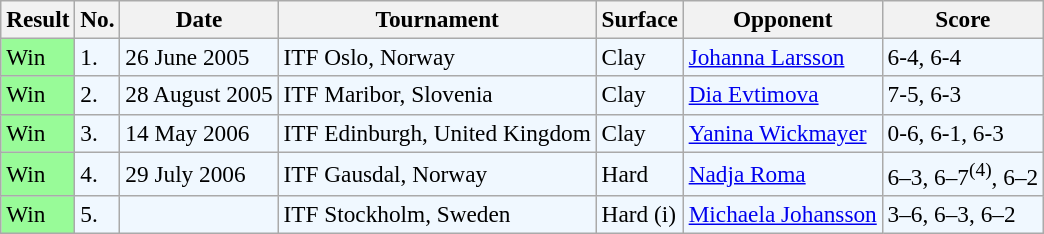<table class="wikitable" style="font-size:97%">
<tr>
<th>Result</th>
<th>No.</th>
<th>Date</th>
<th>Tournament</th>
<th>Surface</th>
<th>Opponent</th>
<th>Score</th>
</tr>
<tr style="background:#f0f8ff;">
<td style="background:#98fb98;">Win</td>
<td>1.</td>
<td>26 June 2005</td>
<td>ITF Oslo, Norway</td>
<td>Clay</td>
<td> <a href='#'>Johanna Larsson</a></td>
<td>6-4, 6-4</td>
</tr>
<tr style="background:#f0f8ff;">
<td style="background:#98fb98;">Win</td>
<td>2.</td>
<td>28 August 2005</td>
<td>ITF Maribor, Slovenia</td>
<td>Clay</td>
<td> <a href='#'>Dia Evtimova</a></td>
<td>7-5, 6-3</td>
</tr>
<tr style="background:#f0f8ff;">
<td style="background:#98fb98;">Win</td>
<td>3.</td>
<td>14 May 2006</td>
<td>ITF Edinburgh, United Kingdom</td>
<td>Clay</td>
<td> <a href='#'>Yanina Wickmayer</a></td>
<td>0-6, 6-1, 6-3</td>
</tr>
<tr style="background:#f0f8ff;">
<td style="background:#98fb98;">Win</td>
<td>4.</td>
<td>29 July 2006</td>
<td>ITF Gausdal, Norway</td>
<td>Hard</td>
<td> <a href='#'>Nadja Roma</a></td>
<td>6–3, 6–7<sup>(4)</sup>, 6–2</td>
</tr>
<tr style="background:#f0f8ff;">
<td style="background:#98fb98;">Win</td>
<td>5.</td>
<td></td>
<td>ITF Stockholm, Sweden</td>
<td>Hard (i)</td>
<td> <a href='#'>Michaela Johansson</a></td>
<td>3–6, 6–3, 6–2</td>
</tr>
</table>
